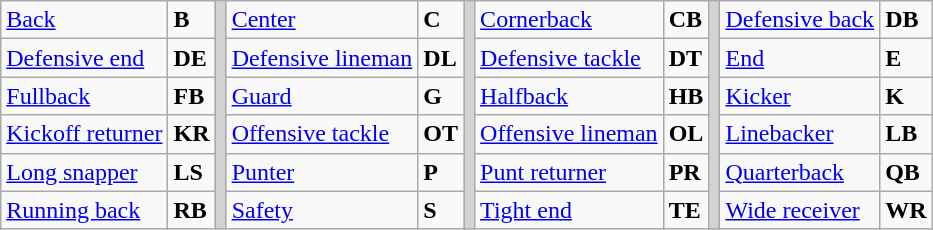<table class="wikitable">
<tr>
<td><a href='#'>Back</a></td>
<td><strong>B</strong></td>
<td rowspan="6" style="background:lightgrey;"></td>
<td><a href='#'>Center</a></td>
<td><strong>C</strong></td>
<td rowspan="6" style="background:lightgrey;"></td>
<td><a href='#'>Cornerback</a></td>
<td><strong>CB</strong></td>
<td rowspan="6" style="background:lightgrey;"></td>
<td><a href='#'>Defensive back</a></td>
<td><strong>DB</strong></td>
</tr>
<tr>
<td><a href='#'>Defensive end</a></td>
<td><strong>DE</strong></td>
<td><a href='#'>Defensive lineman</a></td>
<td><strong>DL</strong></td>
<td><a href='#'>Defensive tackle</a></td>
<td><strong>DT</strong></td>
<td><a href='#'>End</a></td>
<td><strong>E</strong></td>
</tr>
<tr>
<td><a href='#'>Fullback</a></td>
<td><strong>FB</strong></td>
<td><a href='#'>Guard</a></td>
<td><strong>G</strong></td>
<td><a href='#'>Halfback</a></td>
<td><strong>HB</strong></td>
<td><a href='#'>Kicker</a></td>
<td><strong>K</strong></td>
</tr>
<tr>
<td><a href='#'>Kickoff returner</a></td>
<td><strong>KR</strong></td>
<td><a href='#'>Offensive tackle</a></td>
<td><strong>OT</strong></td>
<td><a href='#'>Offensive lineman</a></td>
<td><strong>OL</strong></td>
<td><a href='#'>Linebacker</a></td>
<td><strong>LB</strong></td>
</tr>
<tr>
<td><a href='#'>Long snapper</a></td>
<td><strong>LS</strong></td>
<td><a href='#'>Punter</a></td>
<td><strong>P</strong></td>
<td><a href='#'>Punt returner</a></td>
<td><strong>PR</strong></td>
<td><a href='#'>Quarterback</a></td>
<td><strong>QB</strong></td>
</tr>
<tr>
<td><a href='#'>Running back</a></td>
<td><strong>RB</strong></td>
<td><a href='#'>Safety</a></td>
<td><strong>S</strong></td>
<td><a href='#'>Tight end</a></td>
<td><strong>TE</strong></td>
<td><a href='#'>Wide receiver</a></td>
<td><strong>WR</strong></td>
</tr>
</table>
